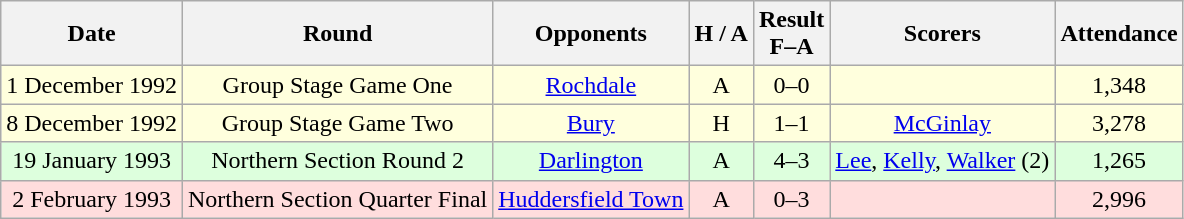<table class="wikitable" style="text-align:center">
<tr>
<th>Date</th>
<th>Round</th>
<th>Opponents</th>
<th>H / A</th>
<th>Result<br>F–A</th>
<th>Scorers</th>
<th>Attendance</th>
</tr>
<tr bgcolor="#ffffdd">
<td>1 December 1992</td>
<td>Group Stage Game One</td>
<td><a href='#'>Rochdale</a></td>
<td>A</td>
<td>0–0</td>
<td></td>
<td>1,348</td>
</tr>
<tr bgcolor="#ffffdd">
<td>8 December 1992</td>
<td>Group Stage Game Two</td>
<td><a href='#'>Bury</a></td>
<td>H</td>
<td>1–1</td>
<td><a href='#'>McGinlay</a></td>
<td>3,278</td>
</tr>
<tr bgcolor="#ddffdd">
<td>19 January 1993</td>
<td>Northern Section Round 2</td>
<td><a href='#'>Darlington</a></td>
<td>A</td>
<td>4–3</td>
<td><a href='#'>Lee</a>, <a href='#'>Kelly</a>, <a href='#'>Walker</a> (2)</td>
<td>1,265</td>
</tr>
<tr bgcolor="#ffdddd">
<td>2 February 1993</td>
<td>Northern Section Quarter Final</td>
<td><a href='#'>Huddersfield Town</a></td>
<td>A</td>
<td>0–3</td>
<td></td>
<td>2,996</td>
</tr>
</table>
